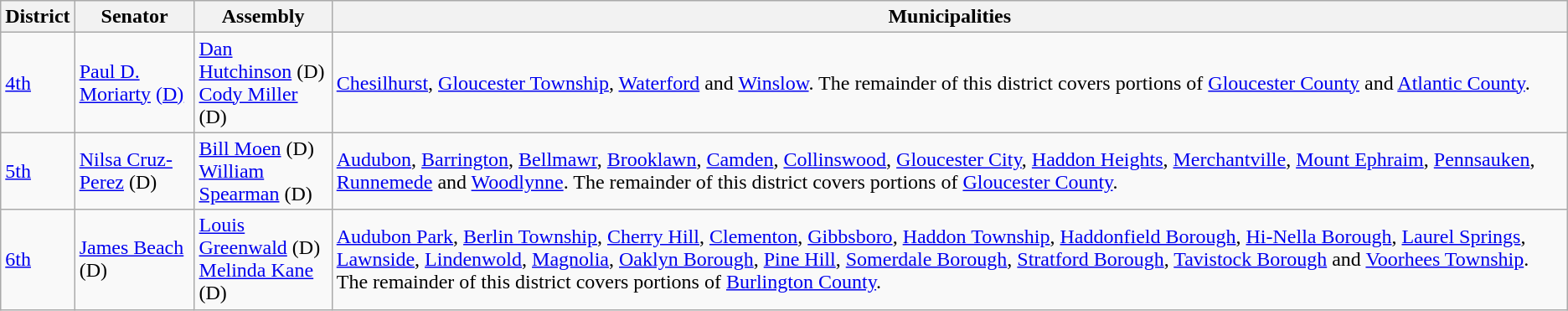<table class="wikitable">
<tr>
<th>District</th>
<th>Senator</th>
<th>Assembly</th>
<th>Municipalities</th>
</tr>
<tr>
<td><a href='#'>4th</a></td>
<td><a href='#'>Paul D. Moriarty</a> <a href='#'>(D)</a></td>
<td><a href='#'>Dan Hutchinson</a> (D)<br><a href='#'>Cody Miller</a> (D)</td>
<td><a href='#'>Chesilhurst</a>, <a href='#'>Gloucester Township</a>, <a href='#'>Waterford</a> and <a href='#'>Winslow</a>. The remainder of this district covers portions of <a href='#'>Gloucester County</a> and <a href='#'>Atlantic County</a>.</td>
</tr>
<tr>
<td><a href='#'>5th</a></td>
<td><a href='#'>Nilsa Cruz-Perez</a> (D)</td>
<td><a href='#'>Bill Moen</a> (D)<br><a href='#'>William Spearman</a> (D)</td>
<td><a href='#'>Audubon</a>, <a href='#'>Barrington</a>, <a href='#'>Bellmawr</a>, <a href='#'>Brooklawn</a>, <a href='#'>Camden</a>, <a href='#'>Collinswood</a>, <a href='#'>Gloucester City</a>, <a href='#'>Haddon Heights</a>, <a href='#'>Merchantville</a>, <a href='#'>Mount Ephraim</a>, <a href='#'>Pennsauken</a>, <a href='#'>Runnemede</a> and <a href='#'>Woodlynne</a>. The remainder of this district covers portions of <a href='#'>Gloucester County</a>.</td>
</tr>
<tr>
<td><a href='#'>6th</a></td>
<td><a href='#'>James Beach</a> (D)</td>
<td><a href='#'>Louis Greenwald</a> (D)<br><a href='#'>Melinda Kane</a> (D)</td>
<td><a href='#'>Audubon Park</a>, <a href='#'>Berlin Township</a>, <a href='#'>Cherry Hill</a>, <a href='#'>Clementon</a>, <a href='#'>Gibbsboro</a>, <a href='#'>Haddon Township</a>, <a href='#'>Haddonfield Borough</a>, <a href='#'>Hi-Nella Borough</a>, <a href='#'>Laurel Springs</a>, <a href='#'>Lawnside</a>, <a href='#'>Lindenwold</a>, <a href='#'>Magnolia</a>, <a href='#'>Oaklyn Borough</a>, <a href='#'>Pine Hill</a>, <a href='#'>Somerdale Borough</a>, <a href='#'>Stratford Borough</a>, <a href='#'>Tavistock Borough</a> and <a href='#'>Voorhees Township</a>. The remainder of this district covers portions of <a href='#'>Burlington County</a>.</td>
</tr>
</table>
